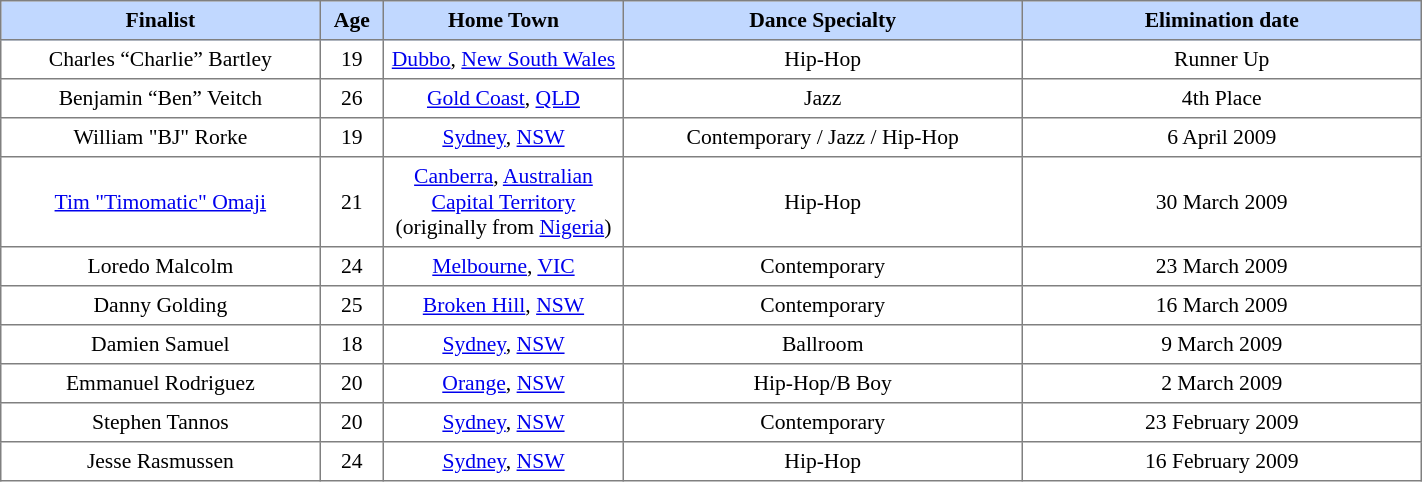<table border="1" cellpadding="4" cellspacing="0"  style="text-align:center; font-size:90%; border-collapse:collapse; width:75%;">
<tr style="background:#C1D8FF;">
<th style="width:20%;">Finalist</th>
<th style="width:4%; text-align:center;">Age</th>
<th style="width:15%;">Home Town</th>
<th style="width:25%;">Dance Specialty</th>
<th style="width:25%;">Elimination date</th>
</tr>
<tr>
<td>Charles “Charlie” Bartley</td>
<td>19</td>
<td><a href='#'>Dubbo</a>, <a href='#'>New South Wales</a></td>
<td>Hip-Hop</td>
<td>Runner Up</td>
</tr>
<tr>
<td>Benjamin “Ben” Veitch</td>
<td>26</td>
<td><a href='#'>Gold Coast</a>, <a href='#'>QLD</a></td>
<td>Jazz</td>
<td>4th Place</td>
</tr>
<tr>
<td>William "BJ" Rorke</td>
<td>19</td>
<td><a href='#'>Sydney</a>, <a href='#'>NSW</a></td>
<td>Contemporary / Jazz / Hip-Hop</td>
<td>6 April 2009</td>
</tr>
<tr>
<td><a href='#'>Tim "Timomatic" Omaji</a></td>
<td>21</td>
<td><a href='#'>Canberra</a>, <a href='#'>Australian Capital Territory</a> (originally from <a href='#'>Nigeria</a>)</td>
<td>Hip-Hop</td>
<td>30 March 2009</td>
</tr>
<tr>
<td>Loredo Malcolm</td>
<td>24</td>
<td><a href='#'>Melbourne</a>, <a href='#'>VIC</a></td>
<td>Contemporary</td>
<td>23 March 2009</td>
</tr>
<tr>
<td>Danny Golding</td>
<td>25</td>
<td><a href='#'>Broken Hill</a>, <a href='#'>NSW</a></td>
<td>Contemporary</td>
<td>16 March 2009</td>
</tr>
<tr>
<td>Damien Samuel</td>
<td>18</td>
<td><a href='#'>Sydney</a>, <a href='#'>NSW</a></td>
<td>Ballroom</td>
<td>9 March 2009</td>
</tr>
<tr>
<td>Emmanuel Rodriguez</td>
<td>20</td>
<td><a href='#'>Orange</a>, <a href='#'>NSW</a></td>
<td>Hip-Hop/B Boy</td>
<td>2 March 2009</td>
</tr>
<tr>
<td>Stephen Tannos</td>
<td>20</td>
<td><a href='#'>Sydney</a>, <a href='#'>NSW</a></td>
<td>Contemporary</td>
<td>23 February 2009</td>
</tr>
<tr>
<td>Jesse Rasmussen</td>
<td>24</td>
<td><a href='#'>Sydney</a>, <a href='#'>NSW</a></td>
<td>Hip-Hop</td>
<td>16 February 2009</td>
</tr>
</table>
